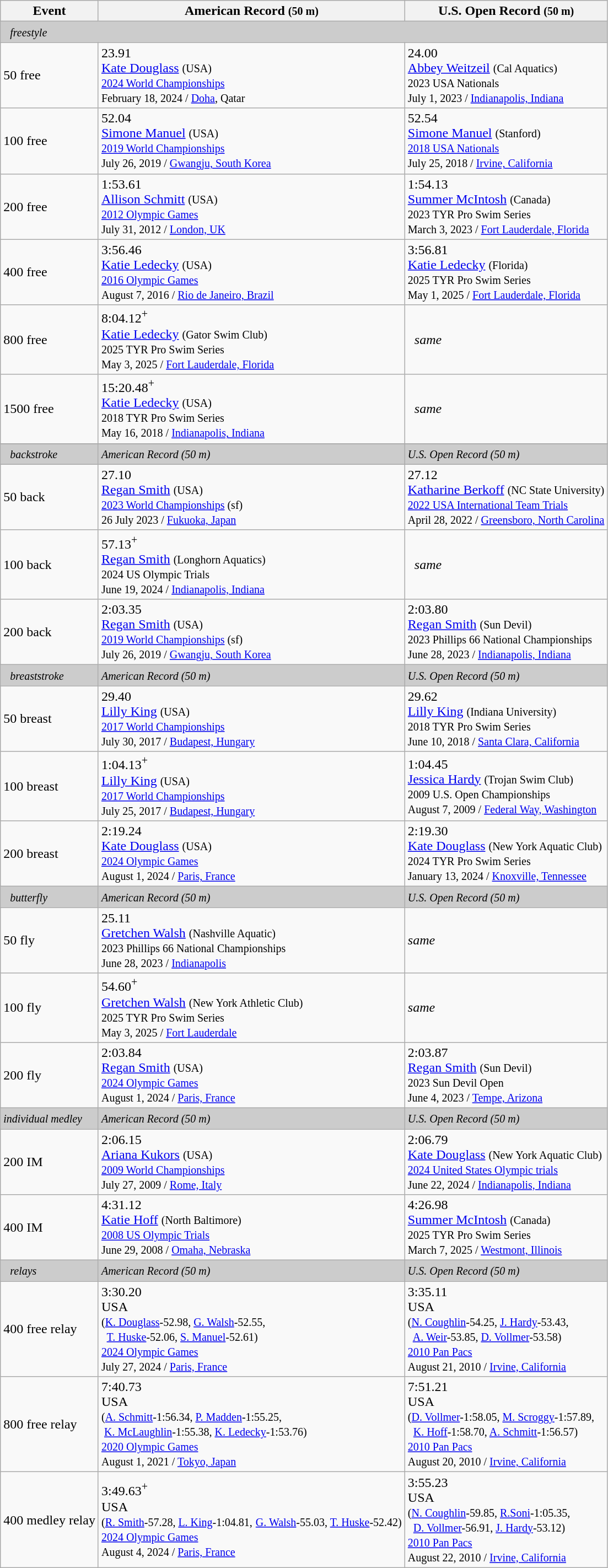<table class="wikitable">
<tr>
<th>Event</th>
<th>American Record <small>(50 m)</small></th>
<th>U.S. Open Record <small>(50 m)</small></th>
</tr>
<tr>
<td bgcolor="#cccccc" colspan=3>  <small><em>freestyle</em></small></td>
</tr>
<tr>
<td>50 free</td>
<td>23.91<br> <a href='#'>Kate Douglass</a> <small> (USA) <br> <a href='#'>2024 World Championships</a> <br> February 18, 2024 / <a href='#'>Doha</a>, Qatar</small></td>
<td>24.00 <br> <a href='#'>Abbey Weitzeil</a> <small>(Cal Aquatics)<br>2023 USA Nationals <br> July 1, 2023 / <a href='#'>Indianapolis, Indiana</a></small></td>
</tr>
<tr>
<td>100 free</td>
<td>52.04 <br> <a href='#'>Simone Manuel</a> <small> (USA) <br> <a href='#'>2019 World Championships</a> <br> July 26, 2019 / <a href='#'>Gwangju, South Korea</a> </small></td>
<td>52.54<br><a href='#'>Simone Manuel</a> <small>(Stanford)<br><a href='#'>2018 USA Nationals</a> <br> July 25, 2018 / <a href='#'>Irvine, California</a></small></td>
</tr>
<tr>
<td>200 free</td>
<td>1:53.61 <br> <a href='#'>Allison Schmitt</a> <small> (USA) <br> <a href='#'>2012 Olympic Games</a> <br> July 31, 2012 / <a href='#'>London, UK</a></small></td>
<td>1:54.13<br>  <a href='#'>Summer McIntosh</a> <small> (Canada) <br>2023 TYR Pro Swim Series<br> March 3, 2023 / <a href='#'>Fort Lauderdale, Florida</a></small></td>
</tr>
<tr>
<td>400 free</td>
<td>3:56.46<br> <a href='#'>Katie Ledecky</a> <small> (USA) <br> <a href='#'>2016 Olympic Games</a> <br> August 7, 2016 / <a href='#'>Rio de Janeiro, Brazil</a></small></td>
<td>3:56.81 <br> <a href='#'>Katie Ledecky</a> <small> (Florida) <br> 2025 TYR Pro Swim Series <br> May 1, 2025 / <a href='#'>Fort Lauderdale, Florida</a> </small></td>
</tr>
<tr>
<td>800 free</td>
<td>8:04.12<sup>+</sup> <br> <a href='#'>Katie Ledecky</a> <small> (Gator Swim Club) <br> 2025 TYR Pro Swim Series <br> May 3, 2025 / <a href='#'>Fort Lauderdale, Florida</a></small></td>
<td>  <em>same</em></td>
</tr>
<tr>
<td>1500 free</td>
<td>15:20.48<sup>+</sup> <br> <a href='#'>Katie Ledecky</a> <small> (USA) <br> 2018 TYR Pro Swim Series <br> May 16, 2018 / <a href='#'>Indianapolis, Indiana</a></small></td>
<td>  <em>same</em></td>
</tr>
<tr>
</tr>
<tr bgcolor="#cccccc">
<td>  <small><em>backstroke</em></small></td>
<td><small><em>American Record (50 m)</em></small></td>
<td><small><em>U.S. Open Record (50 m)</em></small></td>
</tr>
<tr>
<td>50 back</td>
<td>27.10 <br> <a href='#'>Regan Smith</a> <small>(USA) <br> <a href='#'>2023 World Championships</a> (sf)<br> 26 July 2023 / <a href='#'>Fukuoka, Japan</a> </small></td>
<td>27.12 <br> <a href='#'>Katharine Berkoff</a> <small>(NC State University) <br> <a href='#'>2022 USA International Team Trials</a> <br> April 28, 2022 / <a href='#'>Greensboro, North Carolina</a> </small></td>
</tr>
<tr>
<td>100 back</td>
<td>57.13<sup>+</sup> <br> <a href='#'>Regan Smith</a> <small> (Longhorn Aquatics) <br> 2024 US Olympic Trials <br> June 19, 2024 / <a href='#'>Indianapolis, Indiana</a></small></td>
<td>  <em>same</em></td>
</tr>
<tr>
<td>200 back</td>
<td>2:03.35 <br> <a href='#'>Regan Smith</a> <small> (USA) <br> <a href='#'>2019 World Championships</a> (sf) <br> July 26, 2019 / <a href='#'>Gwangju, South Korea</a> </small></td>
<td>2:03.80 <br> <a href='#'>Regan Smith</a> <small>(Sun Devil)<br> 2023 Phillips 66 National Championships  <br> June 28, 2023 / <a href='#'>Indianapolis, Indiana</a> </small></td>
</tr>
<tr bgcolor="#cccccc">
<td>  <small><em>breaststroke</em></small></td>
<td><small><em>American Record (50 m)</em></small></td>
<td><small><em>U.S. Open Record (50 m)</em></small></td>
</tr>
<tr>
<td>50 breast</td>
<td>29.40 <br> <a href='#'>Lilly King</a> <small> (USA) <br> <a href='#'>2017 World Championships</a> <br> July 30, 2017 / <a href='#'>Budapest, Hungary</a> </small></td>
<td>29.62 <br> <a href='#'>Lilly King</a> <small> (Indiana University) <br> 2018 TYR Pro Swim Series <br> June 10, 2018 / <a href='#'>Santa Clara, California</a> </small></td>
</tr>
<tr>
<td>100 breast</td>
<td>1:04.13<sup>+</sup> <br> <a href='#'>Lilly King</a> <small> (USA) <br> <a href='#'>2017 World Championships</a> <br> July 25, 2017 / <a href='#'>Budapest, Hungary</a> </small></td>
<td>1:04.45 <br> <a href='#'>Jessica Hardy</a> <small> (Trojan Swim Club) <br> 2009 U.S. Open Championships <br> August 7, 2009 / <a href='#'>Federal Way, Washington</a> </small></td>
</tr>
<tr>
<td>200 breast</td>
<td>2:19.24 <br> <a href='#'>Kate Douglass</a> <small> (USA) <br> <a href='#'>2024 Olympic Games</a><br>August 1, 2024 / <a href='#'>Paris, France</a></small></td>
<td>2:19.30 <br> <a href='#'>Kate Douglass</a> <small> (New York Aquatic Club) <br> 2024 TYR Pro Swim Series <br> January 13, 2024 / <a href='#'>Knoxville, Tennessee</a> </small></td>
</tr>
<tr bgcolor="#cccccc">
<td>  <small><em>butterfly</em></small></td>
<td><small><em>American Record (50 m)</em></small></td>
<td><small><em>U.S. Open Record (50 m)</em></small></td>
</tr>
<tr>
<td>50 fly</td>
<td>25.11 <br> <a href='#'>Gretchen Walsh</a> <small> (Nashville Aquatic) <br> 2023 Phillips 66 National Championships <br> June 28, 2023 / <a href='#'>Indianapolis</a></small></td>
<td><em>same</em></td>
</tr>
<tr>
<td>100 fly</td>
<td>54.60<sup>+</sup>  <br> <a href='#'>Gretchen Walsh</a> <small> (New York Athletic Club) <br> 2025 TYR Pro Swim Series <br> May 3, 2025 / <a href='#'>Fort Lauderdale</a></small></td>
<td><em>same</em></td>
</tr>
<tr>
<td>200 fly</td>
<td>2:03.84 <br> <a href='#'>Regan Smith</a> <small> (USA) <br> <a href='#'>2024 Olympic Games</a><br>August 1, 2024 / <a href='#'>Paris, France</a></small></td>
<td>2:03.87 <br><a href='#'>Regan Smith</a> <small>(Sun Devil)<br> 2023 Sun Devil Open <br> June 4, 2023 / <a href='#'>Tempe, Arizona</a></small></td>
</tr>
<tr bgcolor="#cccccc">
<td><small><em>individual medley</em></small></td>
<td><small><em>American Record (50 m)</em></small></td>
<td><small><em>U.S. Open Record (50 m)</em></small></td>
</tr>
<tr>
<td>200 IM</td>
<td>2:06.15 <br> <a href='#'>Ariana Kukors</a> <small> (USA) <br> <a href='#'>2009 World Championships</a> <br> July 27, 2009 / <a href='#'>Rome, Italy</a></small></td>
<td>2:06.79 <br><a href='#'>Kate Douglass</a> <small>(New York Aquatic Club)<br> <a href='#'>2024 United States Olympic trials</a> <br> June 22, 2024 / <a href='#'>Indianapolis, Indiana</a></small></td>
</tr>
<tr>
<td>400 IM</td>
<td>4:31.12 <br> <a href='#'>Katie Hoff</a> <small>(North Baltimore) <br> <a href='#'>2008 US Olympic Trials</a> <br> June 29, 2008 / <a href='#'>Omaha, Nebraska</a></small></td>
<td>4:26.98 <br>  <a href='#'>Summer McIntosh</a> <small>(Canada) <br>2025 TYR Pro Swim Series<br> March 7, 2025 / <a href='#'>Westmont, Illinois</a></small></td>
</tr>
<tr bgcolor="#cccccc">
<td>  <small><em>relays</em></small></td>
<td><small><em>American Record (50 m)</em></small></td>
<td><small><em>U.S. Open Record (50 m)</em></small></td>
</tr>
<tr>
<td>400 free relay</td>
<td>3:30.20<br>USA <br> <small>(<a href='#'>K. Douglass</a>-52.98, <a href='#'>G. Walsh</a>-52.55, <br>  <a href='#'>T. Huske</a>-52.06, <a href='#'>S. Manuel</a>-52.61) <br>  <a href='#'>2024 Olympic Games</a> <br> July 27, 2024 / <a href='#'>Paris, France</a> </small></td>
<td>3:35.11 <br>USA <br> <small>(<a href='#'>N. Coughlin</a>-54.25, <a href='#'>J. Hardy</a>-53.43, <br>  <a href='#'>A. Weir</a>-53.85, <a href='#'>D. Vollmer</a>-53.58) <br> <a href='#'>2010 Pan Pacs</a> <br> August 21, 2010 / <a href='#'>Irvine, California</a> </small></td>
</tr>
<tr>
<td>800 free relay</td>
<td>7:40.73 <br>USA <br> <small>(<a href='#'>A. Schmitt</a>-1:56.34, <a href='#'>P. Madden</a>-1:55.25, <br> <a href='#'>K. McLaughlin</a>-1:55.38, <a href='#'>K. Ledecky</a>-1:53.76) <br> <a href='#'>2020 Olympic Games</a> <br> August 1, 2021 / <a href='#'>Tokyo, Japan</a> </small></td>
<td>7:51.21 <br>USA <br> <small>(<a href='#'>D. Vollmer</a>-1:58.05, <a href='#'>M. Scroggy</a>-1:57.89, <br>  <a href='#'>K. Hoff</a>-1:58.70, <a href='#'>A. Schmitt</a>-1:56.57) <br> <a href='#'>2010 Pan Pacs</a> <br> August 20, 2010 / <a href='#'>Irvine, California</a></small></td>
</tr>
<tr>
<td>400 medley relay</td>
<td>3:49.63<sup>+</sup> <br>USA <br> <small>(<a href='#'>R. Smith</a>-57.28, <a href='#'>L. King</a>-1:04.81,</small> <small><a href='#'>G. Walsh</a>-55.03, <a href='#'>T. Huske</a>-52.42)<br> <a href='#'>2024 Olympic Games</a><br> August 4, 2024 / <a href='#'>Paris, France</a></small></td>
<td>3:55.23 <br>USA <br> <small>(<a href='#'>N. Coughlin</a>-59.85, <a href='#'>R.Soni</a>-1:05.35, <br>  <a href='#'>D. Vollmer</a>-56.91, <a href='#'>J. Hardy</a>-53.12) <br> <a href='#'>2010 Pan Pacs</a> <br> August 22, 2010 / <a href='#'>Irvine, California</a> </small></td>
</tr>
</table>
